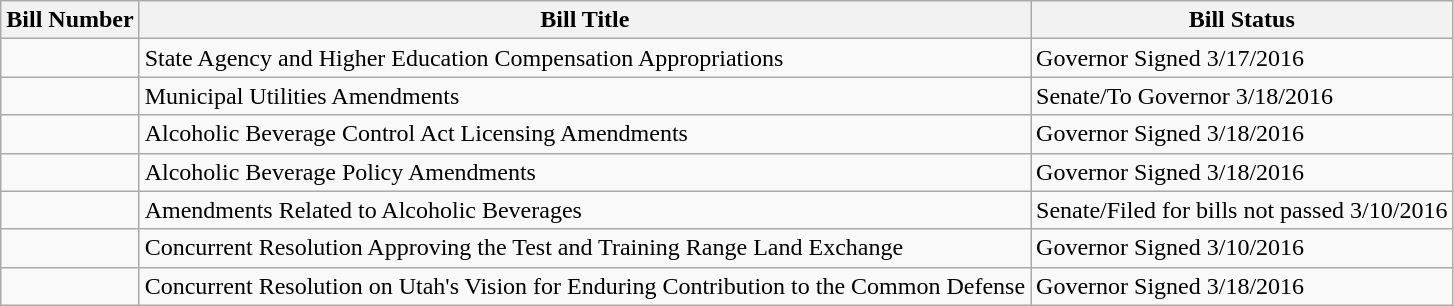<table class="wikitable">
<tr>
<th>Bill Number</th>
<th>Bill Title</th>
<th>Bill Status</th>
</tr>
<tr>
<td></td>
<td>State Agency and Higher Education Compensation Appropriations</td>
<td>Governor Signed 3/17/2016</td>
</tr>
<tr>
<td></td>
<td>Municipal Utilities Amendments</td>
<td>Senate/To Governor 3/18/2016</td>
</tr>
<tr>
<td></td>
<td>Alcoholic Beverage Control Act Licensing Amendments</td>
<td>Governor Signed 3/18/2016</td>
</tr>
<tr>
<td></td>
<td>Alcoholic Beverage Policy Amendments</td>
<td>Governor Signed 3/18/2016</td>
</tr>
<tr>
<td></td>
<td>Amendments Related to Alcoholic Beverages</td>
<td>Senate/Filed for bills not passed 3/10/2016</td>
</tr>
<tr>
<td></td>
<td>Concurrent Resolution Approving the Test and Training Range Land Exchange</td>
<td>Governor Signed 3/10/2016</td>
</tr>
<tr>
<td></td>
<td>Concurrent Resolution on Utah's Vision for Enduring Contribution to the Common Defense</td>
<td>Governor Signed 3/18/2016</td>
</tr>
</table>
